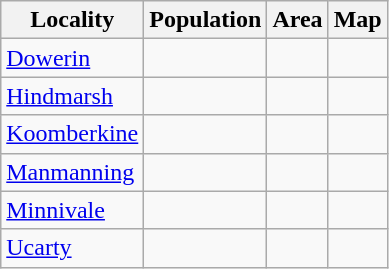<table class="wikitable sortable">
<tr>
<th>Locality</th>
<th data-sort-type=number>Population</th>
<th data-sort-type=number>Area</th>
<th>Map</th>
</tr>
<tr>
<td><a href='#'>Dowerin</a></td>
<td></td>
<td></td>
<td></td>
</tr>
<tr>
<td><a href='#'>Hindmarsh</a></td>
<td></td>
<td></td>
<td></td>
</tr>
<tr>
<td><a href='#'>Koomberkine</a></td>
<td></td>
<td></td>
<td></td>
</tr>
<tr>
<td><a href='#'>Manmanning</a></td>
<td></td>
<td></td>
<td></td>
</tr>
<tr>
<td><a href='#'>Minnivale</a></td>
<td></td>
<td></td>
<td></td>
</tr>
<tr>
<td><a href='#'>Ucarty</a></td>
<td></td>
<td></td>
<td></td>
</tr>
</table>
